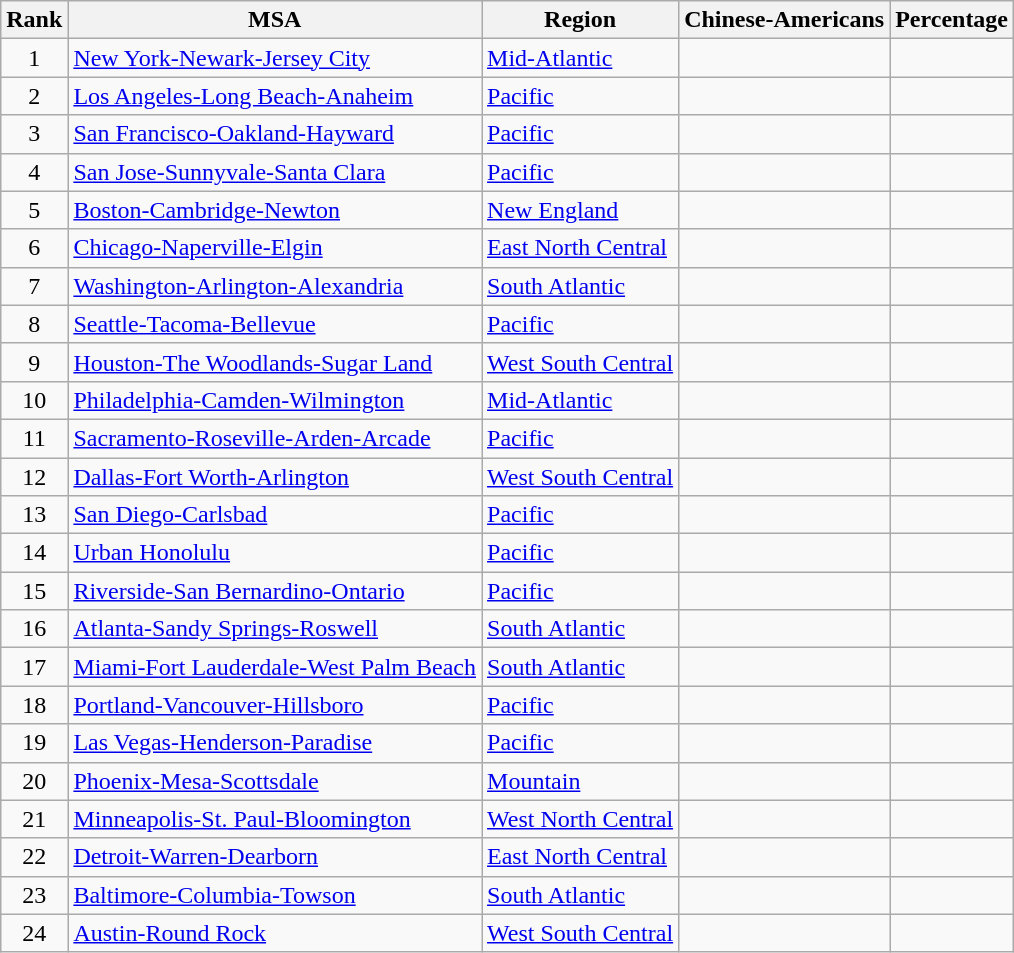<table class="wikitable sortable">
<tr>
<th>Rank</th>
<th>MSA</th>
<th>Region</th>
<th>Chinese-Americans</th>
<th>Percentage</th>
</tr>
<tr>
<td align=center>1</td>
<td><a href='#'>New York-Newark-Jersey City</a></td>
<td><a href='#'>Mid-Atlantic</a></td>
<td align=right></td>
<td align=right></td>
</tr>
<tr>
<td align=center>2</td>
<td><a href='#'>Los Angeles-Long Beach-Anaheim</a></td>
<td><a href='#'>Pacific</a></td>
<td align=right></td>
<td align=right></td>
</tr>
<tr>
<td align=center>3</td>
<td><a href='#'>San Francisco-Oakland-Hayward</a></td>
<td><a href='#'>Pacific</a></td>
<td align=right></td>
<td align=right></td>
</tr>
<tr>
<td align=center>4</td>
<td><a href='#'>San Jose-Sunnyvale-Santa Clara</a></td>
<td><a href='#'>Pacific</a></td>
<td align=right></td>
<td align=right></td>
</tr>
<tr>
<td align=center>5</td>
<td><a href='#'>Boston-Cambridge-Newton</a></td>
<td><a href='#'>New England</a></td>
<td align=right></td>
<td align=right></td>
</tr>
<tr>
<td align=center>6</td>
<td><a href='#'>Chicago-Naperville-Elgin</a></td>
<td><a href='#'>East North Central</a></td>
<td align=right></td>
<td align=right></td>
</tr>
<tr>
<td align=center>7</td>
<td><a href='#'>Washington-Arlington-Alexandria</a></td>
<td><a href='#'>South Atlantic</a></td>
<td align=right></td>
<td align=right></td>
</tr>
<tr>
<td align=center>8</td>
<td><a href='#'>Seattle-Tacoma-Bellevue</a></td>
<td><a href='#'>Pacific</a></td>
<td align=right></td>
<td align=right></td>
</tr>
<tr>
<td align=center>9</td>
<td><a href='#'>Houston-The Woodlands-Sugar Land</a></td>
<td><a href='#'>West South Central</a></td>
<td align=right></td>
<td align=right></td>
</tr>
<tr>
<td align=center>10</td>
<td><a href='#'>Philadelphia-Camden-Wilmington</a></td>
<td><a href='#'>Mid-Atlantic</a></td>
<td align=right></td>
<td align=right></td>
</tr>
<tr>
<td align=center>11</td>
<td><a href='#'>Sacramento-Roseville-Arden-Arcade</a></td>
<td><a href='#'>Pacific</a></td>
<td align=right></td>
<td align=right></td>
</tr>
<tr>
<td align=center>12</td>
<td><a href='#'>Dallas-Fort Worth-Arlington</a></td>
<td><a href='#'>West South Central</a></td>
<td align=right></td>
<td align=right></td>
</tr>
<tr>
<td align=center>13</td>
<td><a href='#'>San Diego-Carlsbad</a></td>
<td><a href='#'>Pacific</a></td>
<td align=right></td>
<td align=right></td>
</tr>
<tr>
<td align=center>14</td>
<td><a href='#'>Urban Honolulu</a></td>
<td><a href='#'>Pacific</a></td>
<td align=right></td>
<td align=right></td>
</tr>
<tr>
<td align=center>15</td>
<td><a href='#'>Riverside-San Bernardino-Ontario</a></td>
<td><a href='#'>Pacific</a></td>
<td align=right></td>
<td align=right></td>
</tr>
<tr>
<td align=center>16</td>
<td><a href='#'>Atlanta-Sandy Springs-Roswell</a></td>
<td><a href='#'>South Atlantic</a></td>
<td align=right></td>
<td align=right></td>
</tr>
<tr>
<td align=center>17</td>
<td><a href='#'>Miami-Fort Lauderdale-West Palm Beach</a></td>
<td><a href='#'>South Atlantic</a></td>
<td align=right></td>
<td align=right></td>
</tr>
<tr>
<td align=center>18</td>
<td><a href='#'>Portland-Vancouver-Hillsboro</a></td>
<td><a href='#'>Pacific</a></td>
<td align=right></td>
<td align=right></td>
</tr>
<tr>
<td align=center>19</td>
<td><a href='#'>Las Vegas-Henderson-Paradise</a></td>
<td><a href='#'>Pacific</a></td>
<td align=right></td>
<td align=right></td>
</tr>
<tr>
<td align=center>20</td>
<td><a href='#'>Phoenix-Mesa-Scottsdale</a></td>
<td><a href='#'>Mountain</a></td>
<td align=right></td>
<td align=right></td>
</tr>
<tr>
<td align=center>21</td>
<td><a href='#'>Minneapolis-St. Paul-Bloomington</a></td>
<td><a href='#'>West North Central</a></td>
<td align=right></td>
<td align=right></td>
</tr>
<tr>
<td align=center>22</td>
<td><a href='#'>Detroit-Warren-Dearborn</a></td>
<td><a href='#'>East North Central</a></td>
<td align=right></td>
<td align=right></td>
</tr>
<tr>
<td align=center>23</td>
<td><a href='#'>Baltimore-Columbia-Towson</a></td>
<td><a href='#'>South Atlantic</a></td>
<td align=right></td>
<td align=right></td>
</tr>
<tr>
<td align=center>24</td>
<td><a href='#'>Austin-Round Rock</a></td>
<td><a href='#'>West South Central</a></td>
<td align=right></td>
<td align=right></td>
</tr>
</table>
